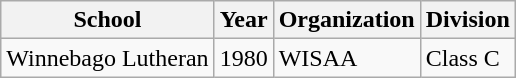<table class="wikitable">
<tr>
<th>School</th>
<th>Year</th>
<th>Organization</th>
<th>Division</th>
</tr>
<tr>
<td>Winnebago Lutheran</td>
<td>1980</td>
<td>WISAA</td>
<td>Class C</td>
</tr>
</table>
